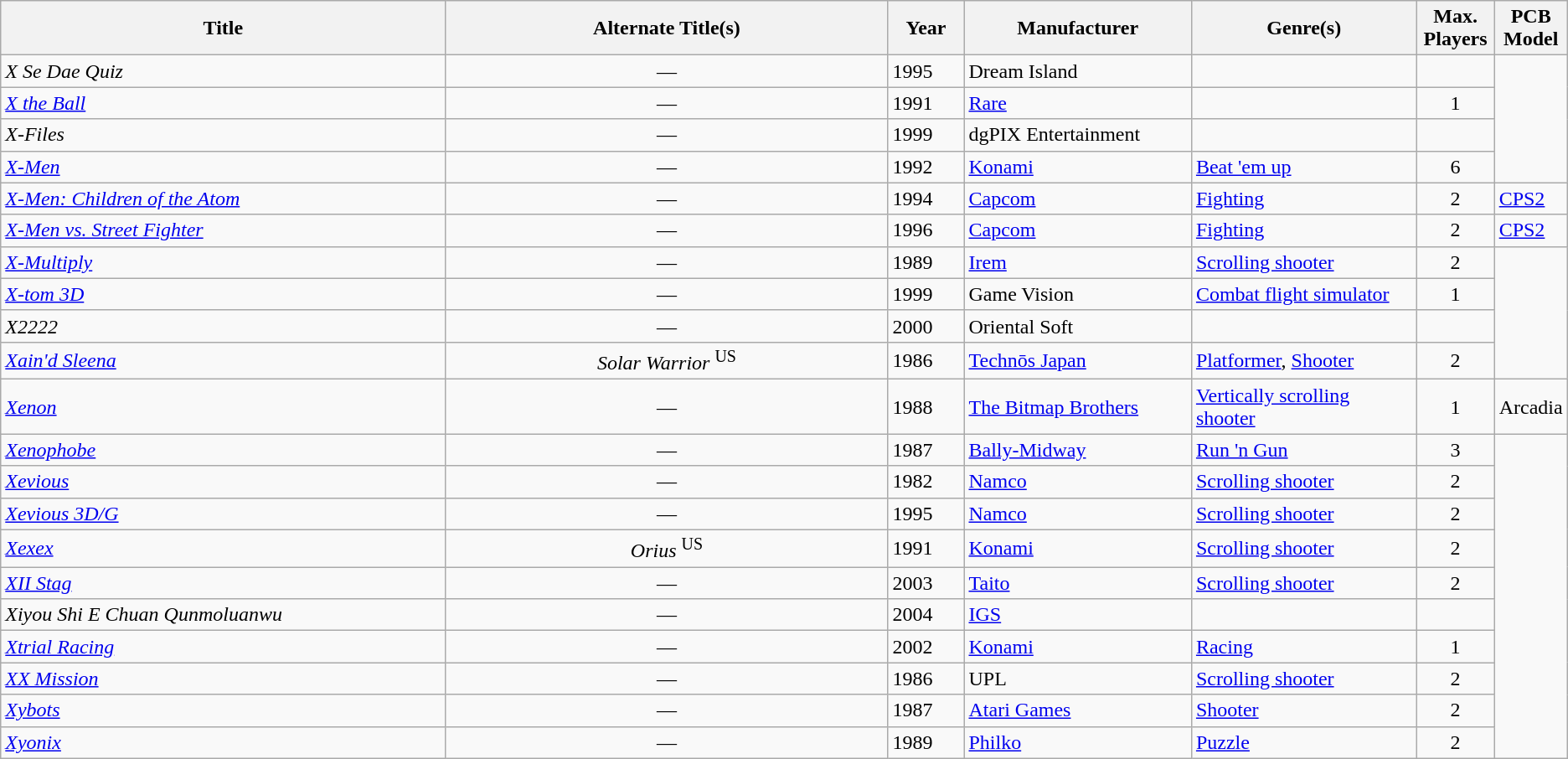<table class="wikitable sortable">
<tr>
<th width=30%>Title</th>
<th width=30%>Alternate Title(s)</th>
<th width=5%>Year</th>
<th width=15%>Manufacturer</th>
<th width=15%>Genre(s)</th>
<th width=5%>Max. Players</th>
<th width=15%>PCB Model</th>
</tr>
<tr>
<td><em>X Se Dae Quiz</em></td>
<td style="text-align:center;">—</td>
<td>1995</td>
<td>Dream Island</td>
<td></td>
<td></td>
</tr>
<tr>
<td><em><a href='#'>X the Ball</a></em></td>
<td style="text-align:center;">—</td>
<td>1991</td>
<td><a href='#'>Rare</a></td>
<td></td>
<td style="text-align:center;">1</td>
</tr>
<tr>
<td><em>X-Files</em></td>
<td style="text-align:center;">—</td>
<td>1999</td>
<td>dgPIX Entertainment</td>
<td></td>
<td></td>
</tr>
<tr>
<td><em><a href='#'>X-Men</a></em></td>
<td style="text-align:center;">—</td>
<td>1992</td>
<td><a href='#'>Konami</a></td>
<td><a href='#'>Beat 'em up</a></td>
<td style="text-align:center;">6</td>
</tr>
<tr>
<td><em><a href='#'>X-Men: Children of the Atom</a></em></td>
<td style="text-align:center;">—</td>
<td>1994</td>
<td><a href='#'>Capcom</a></td>
<td><a href='#'>Fighting</a></td>
<td style="text-align:center;">2</td>
<td><a href='#'>CPS2</a></td>
</tr>
<tr>
<td><em><a href='#'>X-Men vs. Street Fighter</a></em></td>
<td style="text-align:center;">—</td>
<td>1996</td>
<td><a href='#'>Capcom</a></td>
<td><a href='#'>Fighting</a></td>
<td style="text-align:center;">2</td>
<td><a href='#'>CPS2</a></td>
</tr>
<tr>
<td><em><a href='#'>X-Multiply</a></em></td>
<td style="text-align:center;">—</td>
<td>1989</td>
<td><a href='#'>Irem</a></td>
<td><a href='#'>Scrolling shooter</a></td>
<td style="text-align:center;">2</td>
</tr>
<tr>
<td><em><a href='#'>X-tom 3D</a></em></td>
<td style="text-align:center;">—</td>
<td>1999</td>
<td>Game Vision</td>
<td><a href='#'>Combat flight simulator</a></td>
<td style="text-align:center;">1</td>
</tr>
<tr>
<td><em>X2222</em></td>
<td style="text-align:center;">—</td>
<td>2000</td>
<td>Oriental Soft</td>
<td></td>
<td></td>
</tr>
<tr>
<td><em><a href='#'>Xain'd Sleena</a></em></td>
<td style="text-align:center;"><em>Solar Warrior</em> <sup>US</sup></td>
<td>1986</td>
<td><a href='#'>Technōs Japan</a></td>
<td><a href='#'>Platformer</a>, <a href='#'>Shooter</a></td>
<td style="text-align:center;">2</td>
</tr>
<tr>
<td><em><a href='#'>Xenon</a></em></td>
<td style="text-align:center;">—</td>
<td>1988</td>
<td><a href='#'>The Bitmap Brothers</a></td>
<td><a href='#'>Vertically scrolling shooter</a></td>
<td style="text-align:center;">1</td>
<td>Arcadia</td>
</tr>
<tr>
<td><em><a href='#'>Xenophobe</a></em></td>
<td style="text-align:center;">—</td>
<td>1987</td>
<td><a href='#'>Bally-Midway</a></td>
<td><a href='#'>Run 'n Gun</a></td>
<td style="text-align:center;">3</td>
</tr>
<tr>
<td><em><a href='#'>Xevious</a></em></td>
<td style="text-align:center;">—</td>
<td>1982</td>
<td><a href='#'>Namco</a></td>
<td><a href='#'>Scrolling shooter</a></td>
<td style="text-align:center;">2</td>
</tr>
<tr>
<td><em><a href='#'>Xevious 3D/G</a></em></td>
<td style="text-align:center;">—</td>
<td>1995</td>
<td><a href='#'>Namco</a></td>
<td><a href='#'>Scrolling shooter</a></td>
<td style="text-align:center;">2</td>
</tr>
<tr>
<td><em><a href='#'>Xexex</a></em></td>
<td style="text-align:center;"><em>Orius</em> <sup>US</sup></td>
<td>1991</td>
<td><a href='#'>Konami</a></td>
<td><a href='#'>Scrolling shooter</a></td>
<td style="text-align:center;">2</td>
</tr>
<tr>
<td><em><a href='#'>XII Stag</a></em></td>
<td style="text-align:center;">—</td>
<td>2003</td>
<td><a href='#'>Taito</a></td>
<td><a href='#'>Scrolling shooter</a></td>
<td style="text-align:center;">2</td>
</tr>
<tr>
<td><em>Xiyou Shi E Chuan Qunmoluanwu</em></td>
<td style="text-align:center;">—</td>
<td>2004</td>
<td><a href='#'>IGS</a></td>
<td></td>
<td></td>
</tr>
<tr>
<td><em><a href='#'>Xtrial Racing</a></em></td>
<td style="text-align:center;">—</td>
<td>2002</td>
<td><a href='#'>Konami</a></td>
<td><a href='#'>Racing</a></td>
<td style="text-align:center;">1</td>
</tr>
<tr>
<td><em><a href='#'>XX Mission</a></em></td>
<td style="text-align:center;">—</td>
<td>1986</td>
<td>UPL</td>
<td><a href='#'>Scrolling shooter</a></td>
<td style="text-align:center;">2</td>
</tr>
<tr>
<td><em><a href='#'>Xybots</a></em></td>
<td style="text-align:center;">—</td>
<td>1987</td>
<td><a href='#'>Atari Games</a></td>
<td><a href='#'>Shooter</a></td>
<td style="text-align:center;">2</td>
</tr>
<tr>
<td><em><a href='#'>Xyonix</a></em></td>
<td style="text-align:center;">—</td>
<td>1989</td>
<td><a href='#'>Philko</a></td>
<td><a href='#'>Puzzle</a></td>
<td style="text-align:center;">2</td>
</tr>
</table>
